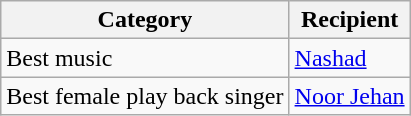<table class="wikitable" border="1">
<tr>
<th>Category</th>
<th>Recipient</th>
</tr>
<tr>
<td>Best music</td>
<td><a href='#'>Nashad</a></td>
</tr>
<tr>
<td>Best female play back singer</td>
<td><a href='#'>Noor Jehan</a></td>
</tr>
</table>
